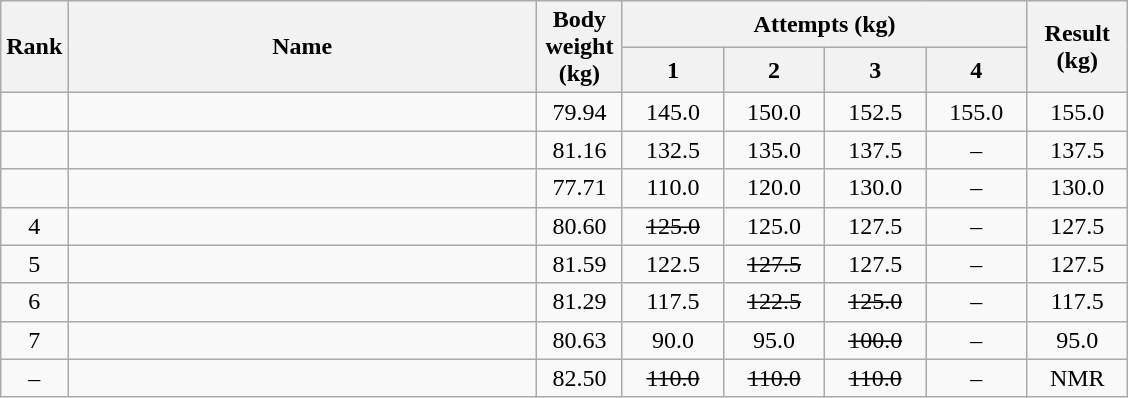<table class="wikitable" style="text-align:center;">
<tr>
<th rowspan=2>Rank</th>
<th rowspan=2 width=305>Name</th>
<th rowspan=2 width=50>Body weight (kg)</th>
<th colspan=4>Attempts (kg)</th>
<th rowspan=2 width=60>Result (kg)</th>
</tr>
<tr>
<th width=60>1</th>
<th width=60>2</th>
<th width=60>3</th>
<th width=60>4</th>
</tr>
<tr>
<td></td>
<td align="left"></td>
<td>79.94</td>
<td>145.0 </td>
<td>150.0 </td>
<td>152.5 </td>
<td>155.0 </td>
<td>155.0</td>
</tr>
<tr>
<td></td>
<td align="left"></td>
<td>81.16</td>
<td>132.5</td>
<td>135.0</td>
<td>137.5</td>
<td>–</td>
<td>137.5</td>
</tr>
<tr>
<td></td>
<td align="left"></td>
<td>77.71</td>
<td>110.0</td>
<td>120.0</td>
<td>130.0</td>
<td>–</td>
<td>130.0</td>
</tr>
<tr>
<td>4</td>
<td align="left"></td>
<td>80.60</td>
<td><s>125.0</s></td>
<td>125.0</td>
<td>127.5</td>
<td>–</td>
<td>127.5</td>
</tr>
<tr>
<td>5</td>
<td align="left"></td>
<td>81.59</td>
<td>122.5</td>
<td><s>127.5</s></td>
<td>127.5</td>
<td>–</td>
<td>127.5</td>
</tr>
<tr>
<td>6</td>
<td align="left"></td>
<td>81.29</td>
<td>117.5</td>
<td><s>122.5</s></td>
<td><s>125.0</s></td>
<td>–</td>
<td>117.5</td>
</tr>
<tr>
<td>7</td>
<td align="left"></td>
<td>80.63</td>
<td>90.0</td>
<td>95.0</td>
<td><s>100.0</s></td>
<td>–</td>
<td>95.0</td>
</tr>
<tr>
<td>–</td>
<td align="left"></td>
<td>82.50</td>
<td><s>110.0</s></td>
<td><s>110.0</s></td>
<td><s>110.0</s></td>
<td>–</td>
<td>NMR</td>
</tr>
</table>
